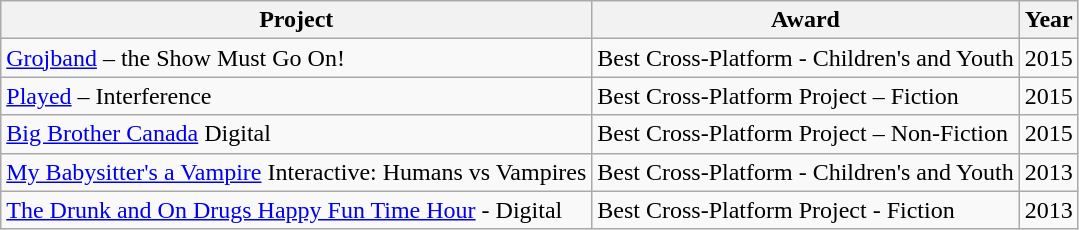<table class="wikitable">
<tr>
<th>Project</th>
<th>Award</th>
<th>Year</th>
</tr>
<tr>
<td><a href='#'>Grojband</a> – the Show Must Go On!</td>
<td>Best Cross-Platform - Children's and Youth</td>
<td>2015</td>
</tr>
<tr>
<td><a href='#'>Played</a>  – Interference</td>
<td>Best Cross-Platform Project – Fiction</td>
<td>2015</td>
</tr>
<tr>
<td><a href='#'>Big Brother Canada</a> Digital</td>
<td>Best Cross-Platform Project – Non-Fiction</td>
<td>2015</td>
</tr>
<tr>
<td><a href='#'>My Babysitter's a Vampire</a> Interactive: Humans vs Vampires</td>
<td>Best Cross-Platform - Children's and Youth</td>
<td>2013</td>
</tr>
<tr>
<td><a href='#'>The Drunk and On Drugs Happy Fun Time Hour</a> - Digital</td>
<td>Best Cross-Platform Project - Fiction</td>
<td>2013</td>
</tr>
</table>
